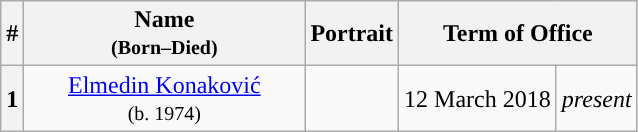<table class="wikitable" style="text-align:center">
<tr ->
<th>#</th>
<th width=180>Name<br><small>(Born–Died)</small></th>
<th>Portrait</th>
<th colspan=2>Term of Office</th>
</tr>
<tr ->
<th align=center style="background: ">1</th>
<td><a href='#'>Elmedin Konaković</a><br><small>(b. 1974)</small></td>
<td></td>
<td>12 March 2018</td>
<td><em>present</em></td>
</tr>
</table>
